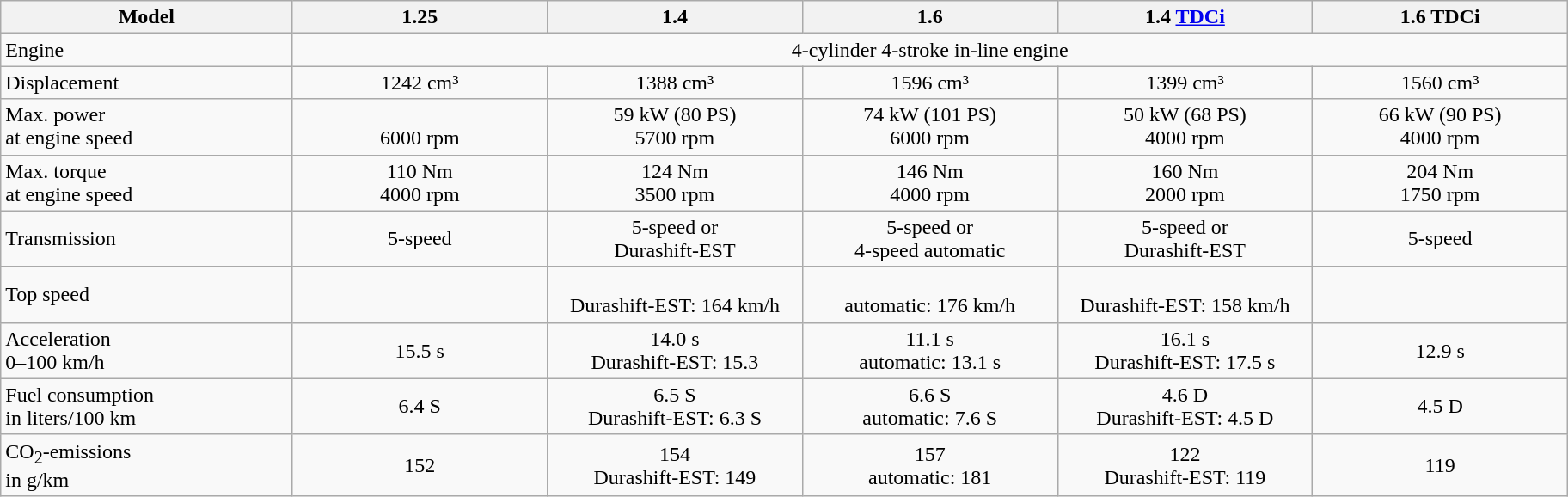<table class="wikitable" style="text-align:center;">
<tr>
<th width="16%">Model</th>
<th width="14%">1.25</th>
<th width="14%">1.4</th>
<th width="14%">1.6</th>
<th width="14%">1.4 <a href='#'>TDCi</a></th>
<th width="14%">1.6 TDCi</th>
</tr>
<tr>
<td style="text-align:left;">Engine</td>
<td colspan="5">4-cylinder 4-stroke in-line engine</td>
</tr>
<tr>
<td style="text-align:left;">Displacement</td>
<td>1242 cm³</td>
<td>1388 cm³</td>
<td>1596 cm³</td>
<td>1399 cm³</td>
<td>1560 cm³</td>
</tr>
<tr>
<td style="text-align:left;">Max. power <br>at engine speed</td>
<td> <br>6000 rpm</td>
<td>59 kW (80 PS) <br>5700 rpm</td>
<td>74 kW (101 PS) <br>6000 rpm</td>
<td>50 kW (68 PS) <br>4000 rpm</td>
<td>66 kW (90 PS) <br>4000 rpm</td>
</tr>
<tr>
<td style="text-align:left;">Max. torque <br>at engine speed</td>
<td>110 Nm <br>4000 rpm</td>
<td>124 Nm <br>3500 rpm</td>
<td>146 Nm <br>4000 rpm</td>
<td>160 Nm <br>2000 rpm</td>
<td>204 Nm <br>1750 rpm</td>
</tr>
<tr>
<td style="text-align:left;">Transmission</td>
<td>5-speed</td>
<td>5-speed or<br>Durashift-EST</td>
<td>5-speed or<br>4-speed automatic</td>
<td>5-speed or<br>Durashift-EST</td>
<td>5-speed</td>
</tr>
<tr>
<td style="text-align:left;">Top speed</td>
<td></td>
<td><br>Durashift-EST: 164 km/h</td>
<td><br>automatic: 176 km/h</td>
<td><br>Durashift-EST: 158 km/h</td>
<td></td>
</tr>
<tr>
<td style="text-align:left;">Acceleration <br>0–100 km/h</td>
<td>15.5 s</td>
<td>14.0 s<br>Durashift-EST: 15.3</td>
<td>11.1 s<br>automatic: 13.1 s</td>
<td>16.1 s<br>Durashift-EST: 17.5 s</td>
<td>12.9 s</td>
</tr>
<tr>
<td style="text-align:left;">Fuel consumption <br>in liters/100 km</td>
<td>6.4 S</td>
<td>6.5 S<br>Durashift-EST: 6.3 S</td>
<td>6.6 S<br>automatic: 7.6 S</td>
<td>4.6 D<br>Durashift-EST: 4.5 D</td>
<td>4.5 D</td>
</tr>
<tr>
<td style="text-align:left;">CO<sub>2</sub>-emissions<br>in g/km</td>
<td>152</td>
<td>154<br>Durashift-EST: 149</td>
<td>157<br>automatic: 181</td>
<td>122<br>Durashift-EST: 119</td>
<td>119</td>
</tr>
</table>
